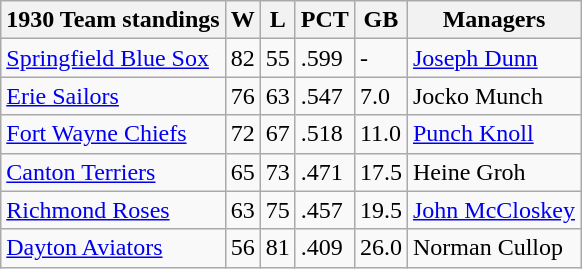<table class="wikitable">
<tr>
<th>1930 Team standings</th>
<th>W</th>
<th>L</th>
<th>PCT</th>
<th>GB</th>
<th>Managers</th>
</tr>
<tr>
<td><a href='#'>Springfield Blue Sox</a></td>
<td>82</td>
<td>55</td>
<td>.599</td>
<td>-</td>
<td><a href='#'>Joseph Dunn</a></td>
</tr>
<tr>
<td><a href='#'>Erie Sailors</a></td>
<td>76</td>
<td>63</td>
<td>.547</td>
<td>7.0</td>
<td>Jocko Munch</td>
</tr>
<tr>
<td><a href='#'>Fort Wayne Chiefs</a></td>
<td>72</td>
<td>67</td>
<td>.518</td>
<td>11.0</td>
<td><a href='#'>Punch Knoll</a></td>
</tr>
<tr>
<td><a href='#'>Canton Terriers</a></td>
<td>65</td>
<td>73</td>
<td>.471</td>
<td>17.5</td>
<td>Heine Groh</td>
</tr>
<tr>
<td><a href='#'>Richmond Roses</a></td>
<td>63</td>
<td>75</td>
<td>.457</td>
<td>19.5</td>
<td><a href='#'>John McCloskey</a></td>
</tr>
<tr>
<td><a href='#'>Dayton Aviators</a></td>
<td>56</td>
<td>81</td>
<td>.409</td>
<td>26.0</td>
<td>Norman Cullop</td>
</tr>
</table>
